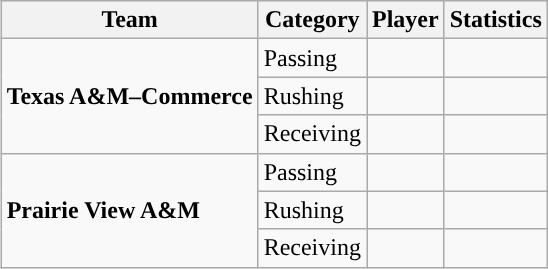<table class="wikitable" style="float: right;">
<tr>
<th>Team</th>
<th>Category</th>
<th>Player</th>
<th>Statistics</th>
</tr>
<tr>
<td rowspan=3><strong>Texas A&M–Commerce</strong></td>
<td>Passing</td>
<td></td>
<td></td>
</tr>
<tr>
<td>Rushing</td>
<td></td>
<td></td>
</tr>
<tr>
<td>Receiving</td>
<td></td>
<td></td>
</tr>
<tr>
<td rowspan=3><strong>Prairie View A&M</strong></td>
<td>Passing</td>
<td></td>
<td></td>
</tr>
<tr>
<td>Rushing</td>
<td></td>
<td></td>
</tr>
<tr>
<td>Receiving</td>
<td></td>
<td></td>
</tr>
</table>
